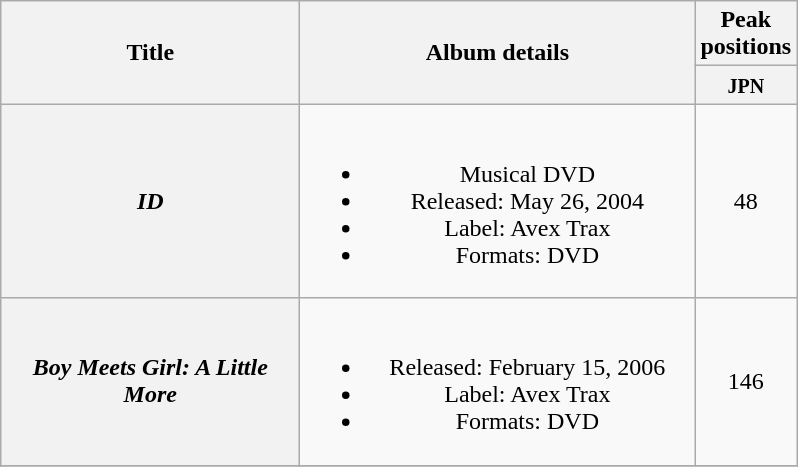<table class="wikitable plainrowheaders" style="text-align:center;">
<tr>
<th style="width:12em;" rowspan="2">Title</th>
<th style="width:16em;" rowspan="2">Album details</th>
<th colspan="1">Peak positions</th>
</tr>
<tr>
<th style="width:2.5em;"><small>JPN</small><br></th>
</tr>
<tr>
<th scope="row"><em>ID</em></th>
<td><br><ul><li>Musical DVD</li><li>Released: May 26, 2004 </li><li>Label: Avex Trax</li><li>Formats: DVD</li></ul></td>
<td>48</td>
</tr>
<tr>
<th scope="row"><em>Boy Meets Girl: A Little More</em></th>
<td><br><ul><li>Released: February 15, 2006 </li><li>Label: Avex Trax</li><li>Formats: DVD</li></ul></td>
<td>146</td>
</tr>
<tr>
</tr>
</table>
